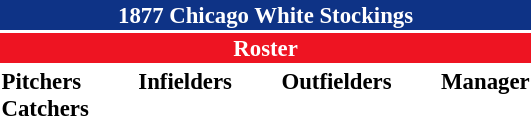<table class="toccolours" style="font-size: 95%;">
<tr>
<th colspan="10" style="background-color: #0e3386; color: #FFFFFF; text-align: center;">1877 Chicago White Stockings</th>
</tr>
<tr>
<td colspan="10" style="background-color: #EE1422; color: #FFFFFF; text-align: center;"><strong>Roster</strong></td>
</tr>
<tr>
<td valign="top"><strong>Pitchers</strong><br>

<strong>Catchers</strong>
</td>
<td width="25px"></td>
<td valign="top"><strong>Infielders</strong><br>




</td>
<td width="25px"></td>
<td valign="top"><strong>Outfielders</strong><br>







</td>
<td width="25px"></td>
<td valign="top"><strong>Manager</strong><br></td>
</tr>
<tr>
</tr>
</table>
